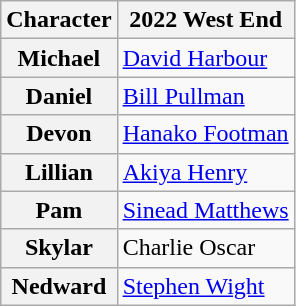<table class="wikitable">
<tr>
<th>Character</th>
<th>2022 West End</th>
</tr>
<tr>
<th>Michael</th>
<td><a href='#'>David Harbour</a></td>
</tr>
<tr>
<th>Daniel</th>
<td><a href='#'>Bill Pullman</a></td>
</tr>
<tr>
<th>Devon</th>
<td><a href='#'>Hanako Footman</a></td>
</tr>
<tr>
<th>Lillian</th>
<td><a href='#'>Akiya Henry</a></td>
</tr>
<tr>
<th>Pam</th>
<td><a href='#'>Sinead Matthews</a></td>
</tr>
<tr>
<th>Skylar</th>
<td>Charlie Oscar</td>
</tr>
<tr>
<th>Nedward</th>
<td><a href='#'>Stephen Wight</a></td>
</tr>
</table>
